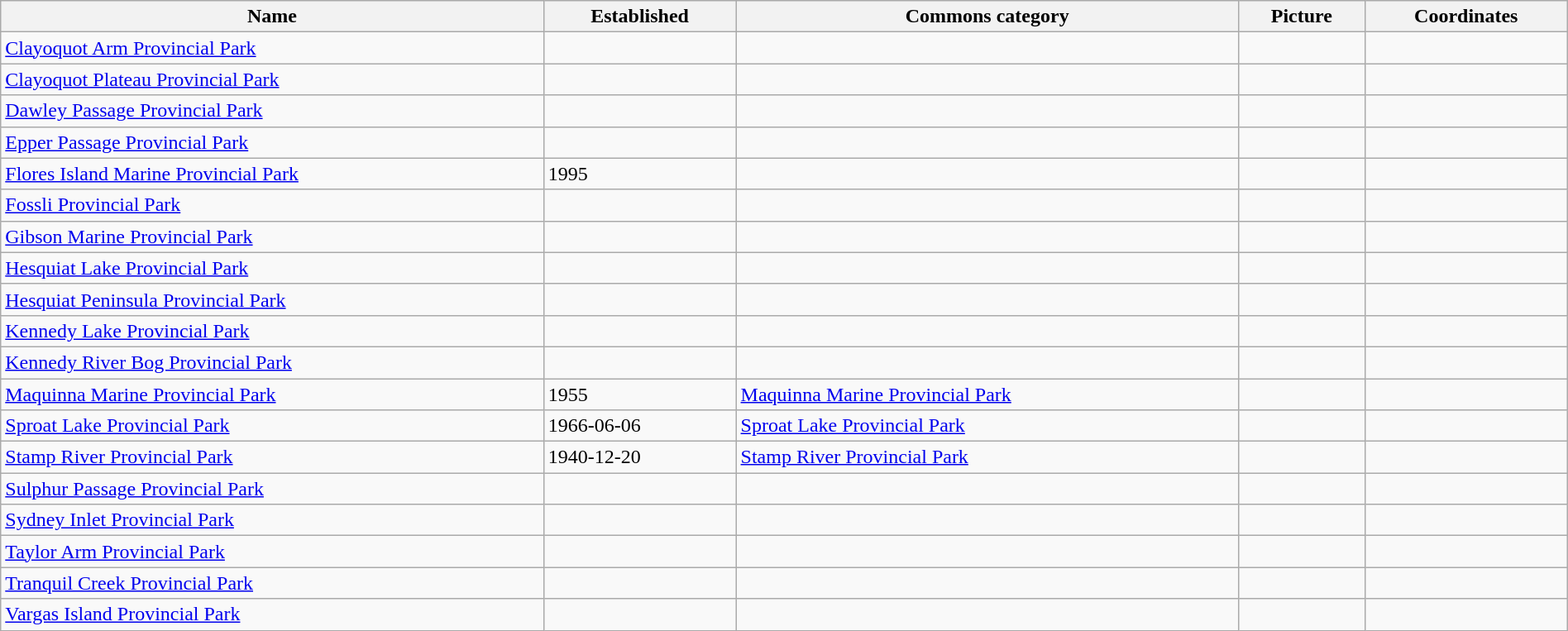<table class='wikitable sortable' style="width:100%">
<tr>
<th>Name</th>
<th>Established</th>
<th>Commons category</th>
<th>Picture</th>
<th>Coordinates</th>
</tr>
<tr>
<td><a href='#'>Clayoquot Arm Provincial Park</a></td>
<td></td>
<td></td>
<td></td>
<td></td>
</tr>
<tr>
<td><a href='#'>Clayoquot Plateau Provincial Park</a></td>
<td></td>
<td></td>
<td></td>
<td></td>
</tr>
<tr>
<td><a href='#'>Dawley Passage Provincial Park</a></td>
<td></td>
<td></td>
<td></td>
<td></td>
</tr>
<tr>
<td><a href='#'>Epper Passage Provincial Park</a></td>
<td></td>
<td></td>
<td></td>
<td></td>
</tr>
<tr>
<td><a href='#'>Flores Island Marine Provincial Park</a></td>
<td>1995</td>
<td></td>
<td></td>
<td></td>
</tr>
<tr>
<td><a href='#'>Fossli Provincial Park</a></td>
<td></td>
<td></td>
<td></td>
<td></td>
</tr>
<tr>
<td><a href='#'>Gibson Marine Provincial Park</a></td>
<td></td>
<td></td>
<td></td>
<td></td>
</tr>
<tr>
<td><a href='#'>Hesquiat Lake Provincial Park</a></td>
<td></td>
<td></td>
<td></td>
<td></td>
</tr>
<tr>
<td><a href='#'>Hesquiat Peninsula Provincial Park</a></td>
<td></td>
<td></td>
<td></td>
<td></td>
</tr>
<tr>
<td><a href='#'>Kennedy Lake Provincial Park</a></td>
<td></td>
<td></td>
<td></td>
<td></td>
</tr>
<tr>
<td><a href='#'>Kennedy River Bog Provincial Park</a></td>
<td></td>
<td></td>
<td></td>
<td></td>
</tr>
<tr>
<td><a href='#'>Maquinna Marine Provincial Park</a></td>
<td>1955</td>
<td><a href='#'>Maquinna Marine Provincial Park</a></td>
<td></td>
<td></td>
</tr>
<tr>
<td><a href='#'>Sproat Lake Provincial Park</a></td>
<td>1966-06-06</td>
<td><a href='#'>Sproat Lake Provincial Park</a></td>
<td></td>
<td></td>
</tr>
<tr>
<td><a href='#'>Stamp River Provincial Park</a></td>
<td>1940-12-20</td>
<td><a href='#'>Stamp River Provincial Park</a></td>
<td></td>
<td></td>
</tr>
<tr>
<td><a href='#'>Sulphur Passage Provincial Park</a></td>
<td></td>
<td></td>
<td></td>
<td></td>
</tr>
<tr>
<td><a href='#'>Sydney Inlet Provincial Park</a></td>
<td></td>
<td></td>
<td></td>
<td></td>
</tr>
<tr>
<td><a href='#'>Taylor Arm Provincial Park</a></td>
<td></td>
<td></td>
<td></td>
<td></td>
</tr>
<tr>
<td><a href='#'>Tranquil Creek Provincial Park</a></td>
<td></td>
<td></td>
<td></td>
<td></td>
</tr>
<tr>
<td><a href='#'>Vargas Island Provincial Park</a></td>
<td></td>
<td></td>
<td></td>
<td></td>
</tr>
</table>
